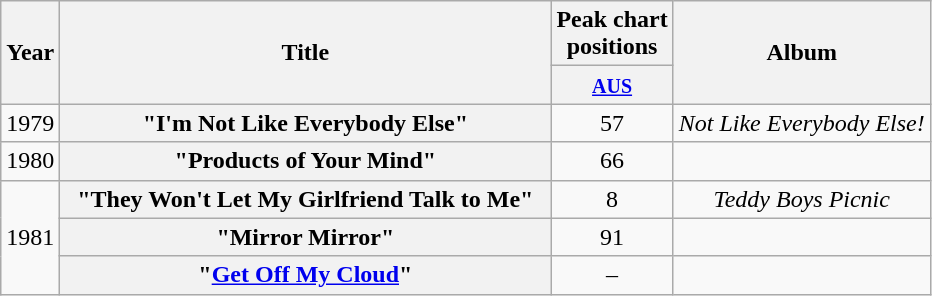<table class="wikitable plainrowheaders" style="text-align:center;" border="1">
<tr>
<th scope="col" rowspan="2">Year</th>
<th scope="col" rowspan="2" style="width:20em;">Title</th>
<th scope="col" colspan="1">Peak chart<br>positions</th>
<th scope="col" rowspan="2">Album</th>
</tr>
<tr>
<th scope="col" style="text-align:center;"><small><a href='#'>AUS</a></small></th>
</tr>
<tr>
<td style="text-align: center;">1979</td>
<th scope="row">"I'm Not Like Everybody Else"</th>
<td style="text-align: center;">57</td>
<td><em>Not Like Everybody Else!</em></td>
</tr>
<tr>
<td style="text-align: center;">1980</td>
<th scope="row">"Products of Your Mind"</th>
<td style="text-align: center;">66</td>
<td></td>
</tr>
<tr>
<td rowspan="3">1981</td>
<th scope="row">"They Won't Let My Girlfriend Talk to Me"</th>
<td style="text-align: center;">8</td>
<td><em>Teddy Boys Picnic</em></td>
</tr>
<tr>
<th scope="row">"Mirror Mirror"</th>
<td style="text-align: center;">91</td>
<td></td>
</tr>
<tr>
<th scope="row">"<a href='#'>Get Off My Cloud</a>"</th>
<td style="text-align: center;">–</td>
<td></td>
</tr>
</table>
